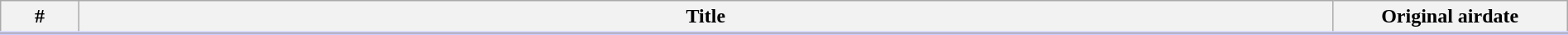<table class="wikitable" style="width:100%; background:#FFF;">
<tr style="border-bottom: 3px solid #CCF">
<th style="width:5%;">#</th>
<th>Title</th>
<th style="width:15%;">Original airdate</th>
</tr>
<tr>
</tr>
</table>
